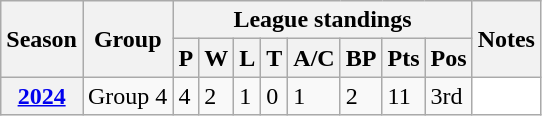<table class="wikitable sortable">
<tr>
<th scope="col" rowspan="2">Season</th>
<th scope="col" rowspan="2">Group</th>
<th scope="col" colspan="8">League standings</th>
<th scope="col" rowspan="2">Notes</th>
</tr>
<tr>
<th scope="col">P</th>
<th scope="col">W</th>
<th scope="col">L</th>
<th scope="col">T</th>
<th scope="col">A/C</th>
<th scope="col">BP</th>
<th scope="col">Pts</th>
<th scope="col">Pos</th>
</tr>
<tr>
<th scope="row"><a href='#'>2024</a></th>
<td>Group 4</td>
<td>4</td>
<td>2</td>
<td>1</td>
<td>0</td>
<td>1</td>
<td>2</td>
<td>11</td>
<td>3rd</td>
<td style="background: white;"></td>
</tr>
</table>
